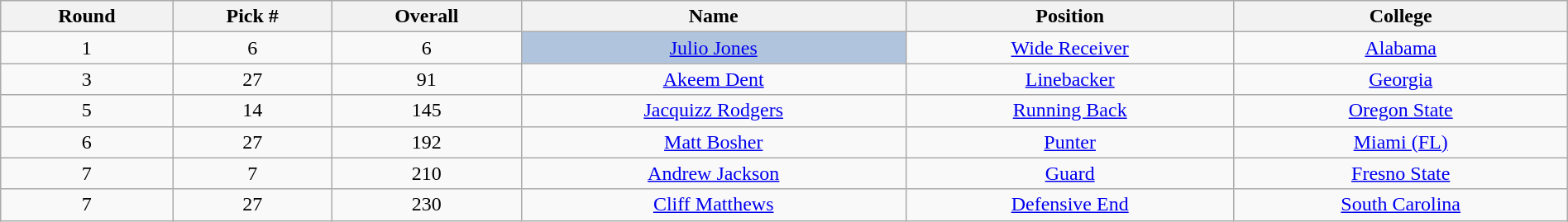<table class="wikitable sortable sortable" style="width: 100%; text-align:center">
<tr>
<th>Round</th>
<th>Pick #</th>
<th>Overall</th>
<th>Name</th>
<th>Position</th>
<th>College</th>
</tr>
<tr>
<td>1</td>
<td>6</td>
<td>6</td>
<td bgcolor=lightsteelblue><a href='#'>Julio Jones</a></td>
<td><a href='#'>Wide Receiver</a></td>
<td><a href='#'>Alabama</a></td>
</tr>
<tr>
<td>3</td>
<td>27</td>
<td>91</td>
<td><a href='#'>Akeem Dent</a></td>
<td><a href='#'>Linebacker</a></td>
<td><a href='#'>Georgia</a></td>
</tr>
<tr>
<td>5</td>
<td>14</td>
<td>145</td>
<td><a href='#'>Jacquizz Rodgers</a></td>
<td><a href='#'>Running Back</a></td>
<td><a href='#'>Oregon State</a></td>
</tr>
<tr>
<td>6</td>
<td>27</td>
<td>192</td>
<td><a href='#'>Matt Bosher</a></td>
<td><a href='#'>Punter</a></td>
<td><a href='#'>Miami (FL)</a></td>
</tr>
<tr>
<td>7</td>
<td>7</td>
<td>210</td>
<td><a href='#'>Andrew Jackson</a></td>
<td><a href='#'>Guard</a></td>
<td><a href='#'>Fresno State</a></td>
</tr>
<tr>
<td>7</td>
<td>27</td>
<td>230</td>
<td><a href='#'>Cliff Matthews</a></td>
<td><a href='#'>Defensive End</a></td>
<td><a href='#'>South Carolina</a></td>
</tr>
</table>
